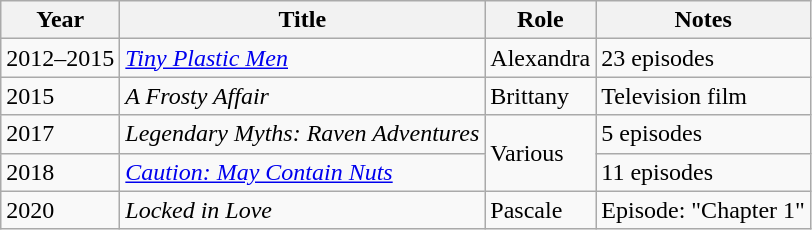<table class="wikitable sortable">
<tr>
<th>Year</th>
<th>Title</th>
<th>Role</th>
<th>Notes</th>
</tr>
<tr>
<td>2012–2015</td>
<td><em><a href='#'>Tiny Plastic Men</a></em></td>
<td>Alexandra</td>
<td>23 episodes</td>
</tr>
<tr>
<td>2015</td>
<td><em>A Frosty Affair</em></td>
<td>Brittany</td>
<td>Television film</td>
</tr>
<tr>
<td>2017</td>
<td><em>Legendary Myths: Raven Adventures</em></td>
<td rowspan="2">Various</td>
<td>5 episodes</td>
</tr>
<tr>
<td>2018</td>
<td><em><a href='#'>Caution: May Contain Nuts</a></em></td>
<td>11 episodes</td>
</tr>
<tr>
<td>2020</td>
<td><em>Locked in Love</em></td>
<td>Pascale</td>
<td>Episode: "Chapter 1"</td>
</tr>
</table>
